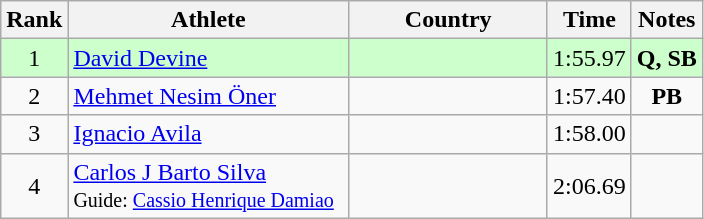<table class="wikitable sortable" style="text-align:center">
<tr>
<th>Rank</th>
<th style="width:180px">Athlete</th>
<th style="width:125px">Country</th>
<th>Time</th>
<th>Notes</th>
</tr>
<tr style="background:#cfc;">
<td>1</td>
<td style="text-align:left;"><a href='#'>David Devine</a></td>
<td style="text-align:left;"></td>
<td>1:55.97</td>
<td><strong>Q, SB</strong></td>
</tr>
<tr>
<td>2</td>
<td style="text-align:left;"><a href='#'>Mehmet Nesim Öner</a></td>
<td style="text-align:left;"></td>
<td>1:57.40</td>
<td><strong>PB</strong></td>
</tr>
<tr>
<td>3</td>
<td style="text-align:left;"><a href='#'>Ignacio Avila</a></td>
<td style="text-align:left;"></td>
<td>1:58.00</td>
<td></td>
</tr>
<tr>
<td>4</td>
<td style="text-align:left;"><a href='#'>Carlos J Barto Silva</a><br><small>Guide: <a href='#'>Cassio Henrique Damiao</a></small></td>
<td style="text-align:left;"></td>
<td>2:06.69</td>
<td></td>
</tr>
</table>
